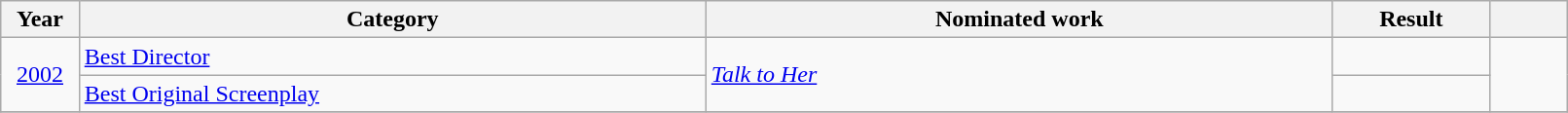<table class="wikitable" style="width:85%;">
<tr>
<th width=5%>Year</th>
<th style="width:40%;">Category</th>
<th style="width:40%;">Nominated work</th>
<th style="width:10%;">Result</th>
<th width=5%></th>
</tr>
<tr>
<td rowspan=2 style="text-align:center;"><a href='#'>2002</a></td>
<td><a href='#'>Best Director</a></td>
<td rowspan=2><em><a href='#'>Talk to Her</a></em></td>
<td></td>
<td rowspan="2"></td>
</tr>
<tr>
<td><a href='#'>Best Original Screenplay</a></td>
<td></td>
</tr>
<tr>
</tr>
</table>
